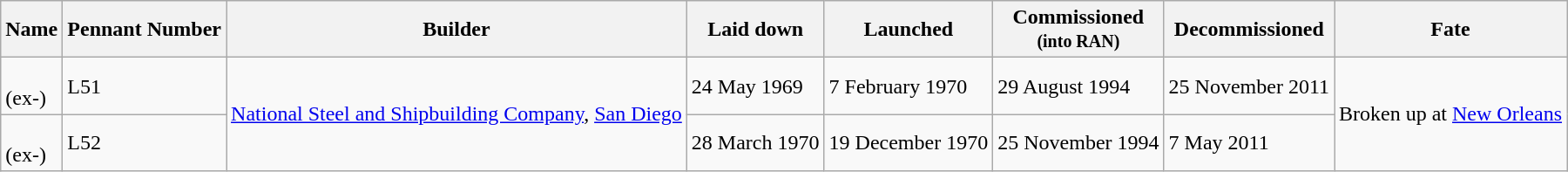<table class="wikitable">
<tr>
<th>Name</th>
<th>Pennant Number</th>
<th>Builder</th>
<th>Laid down</th>
<th>Launched</th>
<th>Commissioned <br><small>(into RAN)</small></th>
<th>Decommissioned</th>
<th>Fate</th>
</tr>
<tr>
<td><br>(ex-)</td>
<td>L51</td>
<td rowspan=2><a href='#'>National Steel and Shipbuilding Company</a>, <a href='#'>San Diego</a></td>
<td>24 May 1969</td>
<td>7 February 1970</td>
<td>29 August 1994</td>
<td>25 November 2011</td>
<td rowspan=2>Broken up at <a href='#'>New Orleans</a></td>
</tr>
<tr>
<td><br>(ex-)</td>
<td>L52</td>
<td>28 March 1970</td>
<td>19 December 1970</td>
<td>25 November 1994</td>
<td>7 May 2011</td>
</tr>
</table>
